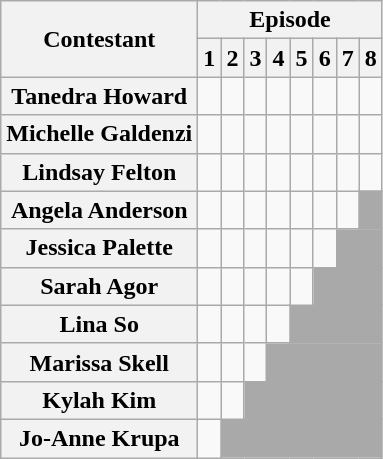<table class="wikitable">
<tr>
<th rowspan="2">Contestant</th>
<th colspan="8">Episode</th>
</tr>
<tr>
<th>1</th>
<th>2</th>
<th>3</th>
<th>4</th>
<th>5</th>
<th>6</th>
<th>7</th>
<th>8</th>
</tr>
<tr>
<th>Tanedra Howard</th>
<td></td>
<td></td>
<td></td>
<td></td>
<td></td>
<td></td>
<td></td>
<td></td>
</tr>
<tr>
<th>Michelle Galdenzi</th>
<td></td>
<td></td>
<td></td>
<td></td>
<td></td>
<td></td>
<td></td>
<td></td>
</tr>
<tr>
<th>Lindsay Felton</th>
<td></td>
<td></td>
<td></td>
<td></td>
<td></td>
<td></td>
<td></td>
<td></td>
</tr>
<tr>
<th>Angela Anderson</th>
<td></td>
<td></td>
<td></td>
<td></td>
<td></td>
<td></td>
<td></td>
<td bgcolor="darkgray" colspan="1"></td>
</tr>
<tr>
<th>Jessica Palette</th>
<td></td>
<td></td>
<td></td>
<td></td>
<td></td>
<td></td>
<td bgcolor="darkgray" colspan="2"></td>
</tr>
<tr>
<th>Sarah Agor</th>
<td></td>
<td></td>
<td></td>
<td></td>
<td></td>
<td bgcolor="darkgray" colspan="3"></td>
</tr>
<tr>
<th>Lina So</th>
<td></td>
<td></td>
<td></td>
<td></td>
<td bgcolor="darkgray" colspan="4"></td>
</tr>
<tr>
<th>Marissa Skell</th>
<td></td>
<td></td>
<td></td>
<td bgcolor="darkgray" colspan="5"></td>
</tr>
<tr>
<th>Kylah Kim</th>
<td></td>
<td></td>
<td bgcolor="darkgray" colspan="6"></td>
</tr>
<tr>
<th>Jo-Anne Krupa</th>
<td></td>
<td bgcolor="darkgray" colspan="7"></td>
</tr>
</table>
